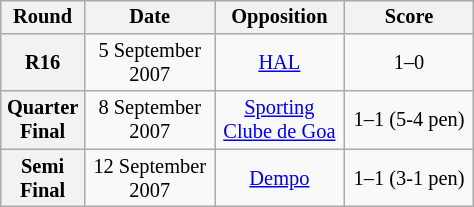<table class="wikitable plainrowheaders" style="text-align:center;margin-left:1em;float:right; font-size:85%;">
<tr>
<th scope=col width="50">Round</th>
<th scope=col width="80">Date</th>
<th scope=col width="80">Opposition</th>
<th scope=col width="80">Score</th>
</tr>
<tr>
<th scope=row style="text-align:center">R16</th>
<td>5 September 2007</td>
<td><a href='#'>HAL</a></td>
<td>1–0</td>
</tr>
<tr>
<th scope=row style="text-align:center">Quarter Final</th>
<td>8 September 2007</td>
<td><a href='#'>Sporting Clube de Goa</a></td>
<td>1–1 (5-4 pen)</td>
</tr>
<tr>
<th scope=row style="text-align:center">Semi Final</th>
<td>12 September 2007</td>
<td><a href='#'>Dempo</a></td>
<td>1–1 (3-1 pen)</td>
</tr>
</table>
